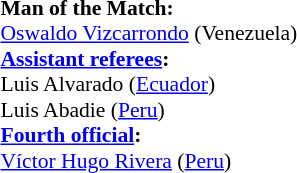<table width=50% style="font-size: 90%">
<tr>
<td><br><strong>Man of the Match:</strong>
<br> <a href='#'>Oswaldo Vizcarrondo</a> (Venezuela)<br><strong><a href='#'>Assistant referees</a>:</strong>
<br>Luis Alvarado (<a href='#'>Ecuador</a>)
<br>Luis Abadie (<a href='#'>Peru</a>)
<br><strong><a href='#'>Fourth official</a>:</strong>
<br><a href='#'>Víctor Hugo Rivera</a> (<a href='#'>Peru</a>)</td>
</tr>
</table>
